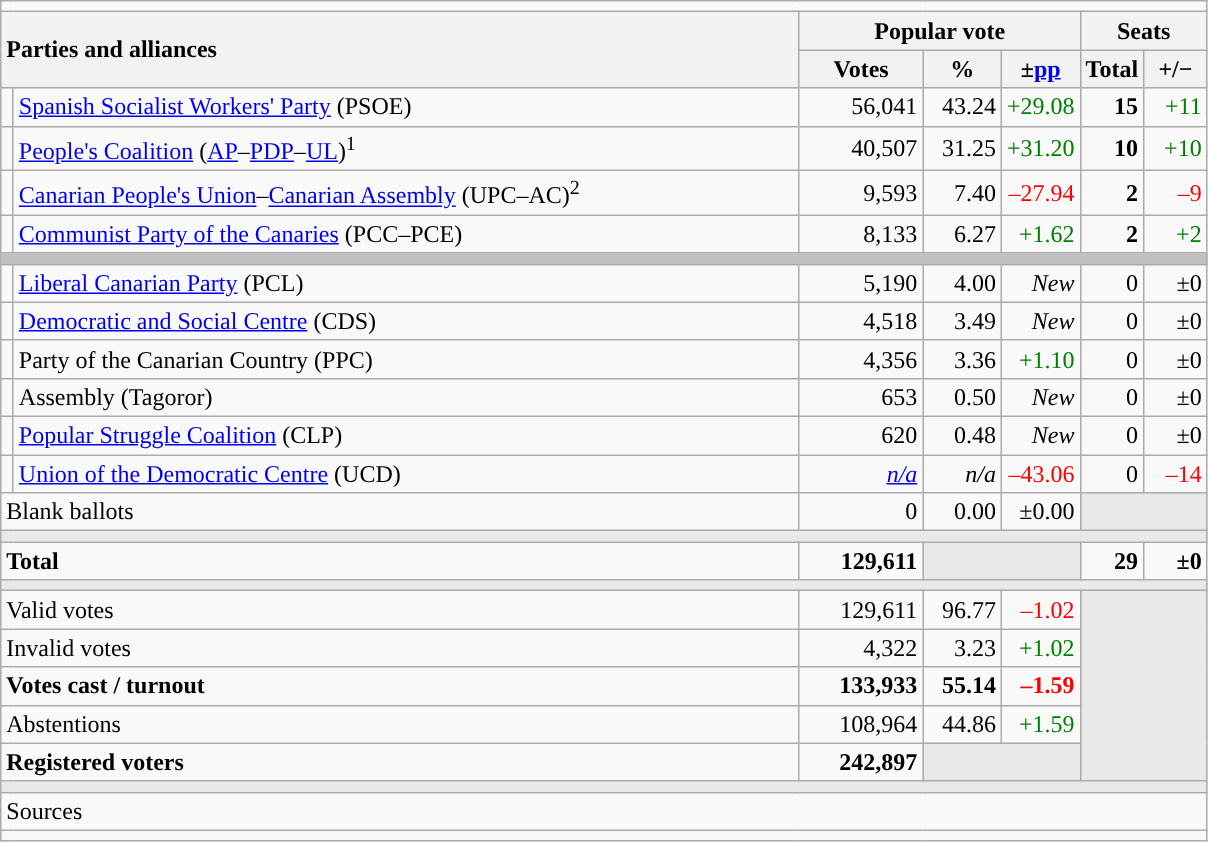<table class="wikitable" style="text-align:right;">
<tr>
<td colspan="7"></td>
</tr>
<tr>
<th style="text-align:left;" rowspan="2" colspan="2" width="525">Parties and alliances</th>
<th colspan="3">Popular vote</th>
<th colspan="2">Seats</th>
</tr>
<tr>
<th width="75">Votes</th>
<th width="45">%</th>
<th width="45">±<a href='#'>pp</a></th>
<th width="35">Total</th>
<th width="35">+/−</th>
</tr>
<tr>
<td width="1" style="color:inherit;background:"></td>
<td align="left"><a href='#'>Spanish Socialist Workers' Party</a> (PSOE)</td>
<td>56,041</td>
<td>43.24</td>
<td style="color:green;">+29.08</td>
<td><strong>15</strong></td>
<td style="color:green;">+11</td>
</tr>
<tr>
<td style="color:inherit;background:"></td>
<td align="left"><a href='#'>People's Coalition</a> (<a href='#'>AP</a>–<a href='#'>PDP</a>–<a href='#'>UL</a>)<sup>1</sup></td>
<td>40,507</td>
<td>31.25</td>
<td style="color:green;">+31.20</td>
<td><strong>10</strong></td>
<td style="color:green;">+10</td>
</tr>
<tr>
<td style="color:inherit;background:"></td>
<td align="left"><a href='#'>Canarian People's Union</a>–<a href='#'>Canarian Assembly</a> (UPC–AC)<sup>2</sup></td>
<td>9,593</td>
<td>7.40</td>
<td style="color:red;">–27.94</td>
<td><strong>2</strong></td>
<td style="color:red;">–9</td>
</tr>
<tr>
<td style="color:inherit;background:"></td>
<td align="left"><a href='#'>Communist Party of the Canaries</a> (PCC–PCE)</td>
<td>8,133</td>
<td>6.27</td>
<td style="color:green;">+1.62</td>
<td><strong>2</strong></td>
<td style="color:green;">+2</td>
</tr>
<tr>
<td colspan="7" bgcolor="#C0C0C0"></td>
</tr>
<tr>
<td style="color:inherit;background:"></td>
<td align="left"><a href='#'>Liberal Canarian Party</a> (PCL)</td>
<td>5,190</td>
<td>4.00</td>
<td><em>New</em></td>
<td>0</td>
<td>±0</td>
</tr>
<tr>
<td style="color:inherit;background:"></td>
<td align="left"><a href='#'>Democratic and Social Centre</a> (CDS)</td>
<td>4,518</td>
<td>3.49</td>
<td><em>New</em></td>
<td>0</td>
<td>±0</td>
</tr>
<tr>
<td style="color:inherit;background:"></td>
<td align="left">Party of the Canarian Country (PPC)</td>
<td>4,356</td>
<td>3.36</td>
<td style="color:green;">+1.10</td>
<td>0</td>
<td>±0</td>
</tr>
<tr>
<td style="color:inherit;background:"></td>
<td align="left">Assembly (Tagoror)</td>
<td>653</td>
<td>0.50</td>
<td><em>New</em></td>
<td>0</td>
<td>±0</td>
</tr>
<tr>
<td style="color:inherit;background:"></td>
<td align="left"><a href='#'>Popular Struggle Coalition</a> (CLP)</td>
<td>620</td>
<td>0.48</td>
<td><em>New</em></td>
<td>0</td>
<td>±0</td>
</tr>
<tr>
<td style="color:inherit;background:"></td>
<td align="left"><a href='#'>Union of the Democratic Centre</a> (UCD)</td>
<td><em><a href='#'>n/a</a></em></td>
<td><em>n/a</em></td>
<td style="color:red;">–43.06</td>
<td>0</td>
<td style="color:red;">–14</td>
</tr>
<tr>
<td align="left" colspan="2">Blank ballots</td>
<td>0</td>
<td>0.00</td>
<td>±0.00</td>
<td bgcolor="#E9E9E9" colspan="2"></td>
</tr>
<tr>
<td colspan="7" bgcolor="#E9E9E9"></td>
</tr>
<tr style="font-weight:bold;">
<td align="left" colspan="2">Total</td>
<td>129,611</td>
<td bgcolor="#E9E9E9" colspan="2"></td>
<td>29</td>
<td>±0</td>
</tr>
<tr>
<td colspan="7" bgcolor="#E9E9E9"></td>
</tr>
<tr>
<td align="left" colspan="2">Valid votes</td>
<td>129,611</td>
<td>96.77</td>
<td style="color:red;">–1.02</td>
<td bgcolor="#E9E9E9" colspan="2" rowspan="5"></td>
</tr>
<tr>
<td align="left" colspan="2">Invalid votes</td>
<td>4,322</td>
<td>3.23</td>
<td style="color:green;">+1.02</td>
</tr>
<tr style="font-weight:bold;">
<td align="left" colspan="2">Votes cast / turnout</td>
<td>133,933</td>
<td>55.14</td>
<td style="color:red;">–1.59</td>
</tr>
<tr>
<td align="left" colspan="2">Abstentions</td>
<td>108,964</td>
<td>44.86</td>
<td style="color:green;">+1.59</td>
</tr>
<tr style="font-weight:bold;">
<td align="left" colspan="2">Registered voters</td>
<td>242,897</td>
<td bgcolor="#E9E9E9" colspan="2"></td>
</tr>
<tr>
<td colspan="7" bgcolor="#E9E9E9"></td>
</tr>
<tr>
<td align="left" colspan="7">Sources</td>
</tr>
<tr>
<td colspan="7" style="text-align:left; max-width:790px;"></td>
</tr>
</table>
